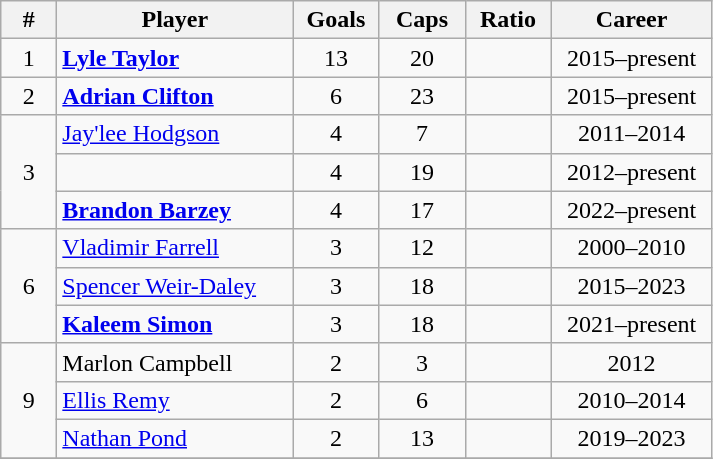<table class="wikitable sortable" style="text-align:center;">
<tr>
<th width=30px>#</th>
<th style="width:150px;">Player</th>
<th width=50px>Goals</th>
<th width=50px>Caps</th>
<th width=50px>Ratio</th>
<th style="width:100px;">Career</th>
</tr>
<tr>
<td>1</td>
<td align=left><strong><a href='#'>Lyle Taylor</a></strong></td>
<td>13</td>
<td>20</td>
<td></td>
<td>2015–present</td>
</tr>
<tr>
<td>2</td>
<td align=left><strong><a href='#'>Adrian Clifton</a></strong></td>
<td>6</td>
<td>23</td>
<td></td>
<td>2015–present</td>
</tr>
<tr>
<td rowspan=3>3</td>
<td align=left><a href='#'>Jay'lee Hodgson</a></td>
<td>4</td>
<td>7</td>
<td></td>
<td>2011–2014</td>
</tr>
<tr>
<td align=left></td>
<td>4</td>
<td>19</td>
<td></td>
<td>2012–present</td>
</tr>
<tr>
<td align=left><strong><a href='#'>Brandon Barzey</a></strong></td>
<td>4</td>
<td>17</td>
<td></td>
<td>2022–present</td>
</tr>
<tr>
<td rowspan=3>6</td>
<td align=left><a href='#'>Vladimir Farrell</a></td>
<td>3</td>
<td>12</td>
<td></td>
<td>2000–2010</td>
</tr>
<tr>
<td align=left><a href='#'>Spencer Weir-Daley</a></td>
<td>3</td>
<td>18</td>
<td></td>
<td>2015–2023</td>
</tr>
<tr>
<td align=left><strong><a href='#'>Kaleem Simon</a></strong></td>
<td>3</td>
<td>18</td>
<td></td>
<td>2021–present</td>
</tr>
<tr>
<td rowspan=3>9</td>
<td align=left>Marlon Campbell</td>
<td>2</td>
<td>3</td>
<td></td>
<td>2012</td>
</tr>
<tr>
<td align=left><a href='#'>Ellis Remy</a></td>
<td>2</td>
<td>6</td>
<td></td>
<td>2010–2014</td>
</tr>
<tr>
<td align=left><a href='#'>Nathan Pond</a></td>
<td>2</td>
<td>13</td>
<td></td>
<td>2019–2023</td>
</tr>
<tr>
</tr>
</table>
